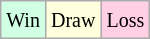<table class="wikitable">
<tr>
<td style="background-color: #d0ffe3;"><small>Win</small></td>
<td style="background-color: #ffffdd;"><small>Draw</small></td>
<td style="background-color: #ffd0e3;"><small>Loss</small></td>
</tr>
</table>
